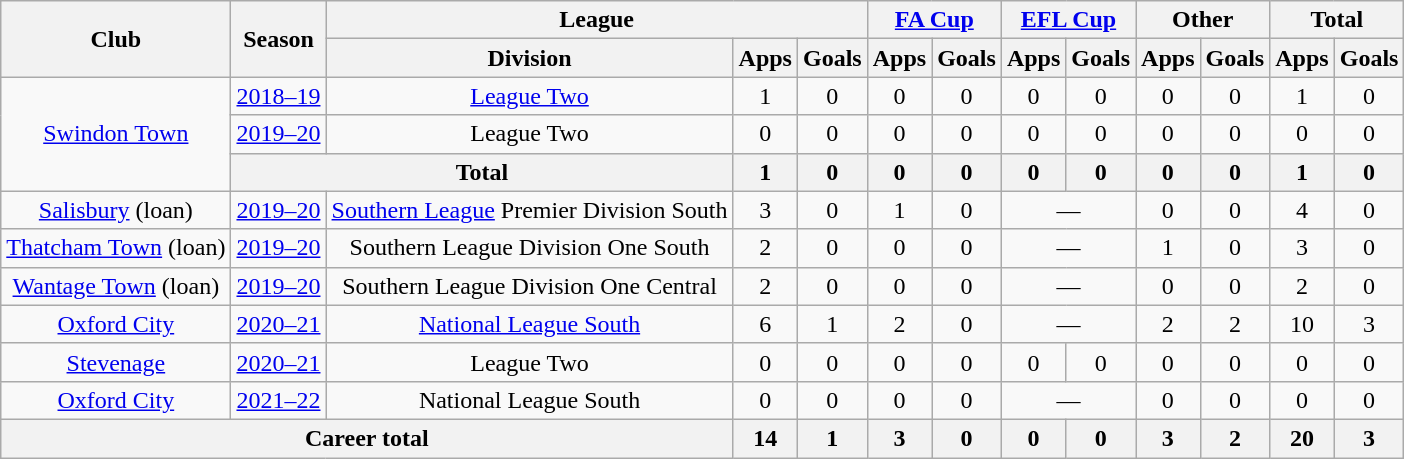<table class="wikitable" style="text-align: center;">
<tr>
<th rowspan="2">Club</th>
<th rowspan="2">Season</th>
<th colspan="3">League</th>
<th colspan="2"><a href='#'>FA Cup</a></th>
<th colspan="2"><a href='#'>EFL Cup</a></th>
<th colspan="2">Other</th>
<th colspan="2">Total</th>
</tr>
<tr>
<th>Division</th>
<th>Apps</th>
<th>Goals</th>
<th>Apps</th>
<th>Goals</th>
<th>Apps</th>
<th>Goals</th>
<th>Apps</th>
<th>Goals</th>
<th>Apps</th>
<th>Goals</th>
</tr>
<tr>
<td rowspan="3"><a href='#'>Swindon Town</a></td>
<td><a href='#'>2018–19</a></td>
<td><a href='#'>League Two</a></td>
<td>1</td>
<td>0</td>
<td>0</td>
<td>0</td>
<td>0</td>
<td>0</td>
<td>0</td>
<td>0</td>
<td>1</td>
<td>0</td>
</tr>
<tr>
<td><a href='#'>2019–20</a></td>
<td>League Two</td>
<td>0</td>
<td>0</td>
<td>0</td>
<td>0</td>
<td>0</td>
<td>0</td>
<td>0</td>
<td>0</td>
<td>0</td>
<td>0</td>
</tr>
<tr>
<th colspan="2">Total</th>
<th>1</th>
<th>0</th>
<th>0</th>
<th>0</th>
<th>0</th>
<th>0</th>
<th>0</th>
<th>0</th>
<th>1</th>
<th>0</th>
</tr>
<tr>
<td><a href='#'>Salisbury</a> (loan)</td>
<td><a href='#'>2019–20</a></td>
<td><a href='#'>Southern League</a> Premier Division South</td>
<td>3</td>
<td>0</td>
<td>1</td>
<td>0</td>
<td colspan="2">—</td>
<td>0</td>
<td>0</td>
<td>4</td>
<td>0</td>
</tr>
<tr>
<td><a href='#'>Thatcham Town</a> (loan)</td>
<td><a href='#'>2019–20</a></td>
<td>Southern League Division One South</td>
<td>2</td>
<td>0</td>
<td>0</td>
<td>0</td>
<td colspan="2">—</td>
<td>1</td>
<td>0</td>
<td>3</td>
<td>0</td>
</tr>
<tr>
<td><a href='#'>Wantage Town</a> (loan)</td>
<td><a href='#'>2019–20</a></td>
<td>Southern League Division One Central</td>
<td>2</td>
<td>0</td>
<td>0</td>
<td>0</td>
<td colspan="2">—</td>
<td>0</td>
<td>0</td>
<td>2</td>
<td>0</td>
</tr>
<tr>
<td><a href='#'>Oxford City</a></td>
<td><a href='#'>2020–21</a></td>
<td><a href='#'>National League South</a></td>
<td>6</td>
<td>1</td>
<td>2</td>
<td>0</td>
<td colspan="2">—</td>
<td>2</td>
<td>2</td>
<td>10</td>
<td>3</td>
</tr>
<tr>
<td><a href='#'>Stevenage</a></td>
<td><a href='#'>2020–21</a></td>
<td>League Two</td>
<td>0</td>
<td>0</td>
<td>0</td>
<td>0</td>
<td>0</td>
<td>0</td>
<td>0</td>
<td>0</td>
<td>0</td>
<td>0</td>
</tr>
<tr>
<td><a href='#'>Oxford City</a></td>
<td><a href='#'>2021–22</a></td>
<td>National League South</td>
<td>0</td>
<td>0</td>
<td>0</td>
<td>0</td>
<td colspan="2">—</td>
<td>0</td>
<td>0</td>
<td>0</td>
<td>0</td>
</tr>
<tr>
<th colspan="3">Career total</th>
<th>14</th>
<th>1</th>
<th>3</th>
<th>0</th>
<th>0</th>
<th>0</th>
<th>3</th>
<th>2</th>
<th>20</th>
<th>3</th>
</tr>
</table>
